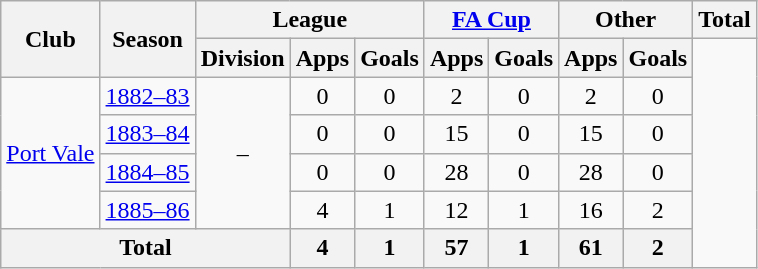<table class="wikitable" style="text-align:center">
<tr>
<th rowspan="2">Club</th>
<th rowspan="2">Season</th>
<th colspan="3">League</th>
<th colspan="2"><a href='#'>FA Cup</a></th>
<th colspan="2">Other</th>
<th colspan="2">Total</th>
</tr>
<tr>
<th>Division</th>
<th>Apps</th>
<th>Goals</th>
<th>Apps</th>
<th>Goals</th>
<th>Apps</th>
<th>Goals</th>
</tr>
<tr>
<td rowspan="4"><a href='#'>Port Vale</a></td>
<td><a href='#'>1882–83</a></td>
<td rowspan="4">–</td>
<td>0</td>
<td>0</td>
<td>2</td>
<td>0</td>
<td>2</td>
<td>0</td>
</tr>
<tr>
<td><a href='#'>1883–84</a></td>
<td>0</td>
<td>0</td>
<td>15</td>
<td>0</td>
<td>15</td>
<td>0</td>
</tr>
<tr>
<td><a href='#'>1884–85</a></td>
<td>0</td>
<td>0</td>
<td>28</td>
<td>0</td>
<td>28</td>
<td>0</td>
</tr>
<tr>
<td><a href='#'>1885–86</a></td>
<td>4</td>
<td>1</td>
<td>12</td>
<td>1</td>
<td>16</td>
<td>2</td>
</tr>
<tr>
<th colspan="3">Total</th>
<th>4</th>
<th>1</th>
<th>57</th>
<th>1</th>
<th>61</th>
<th>2</th>
</tr>
</table>
